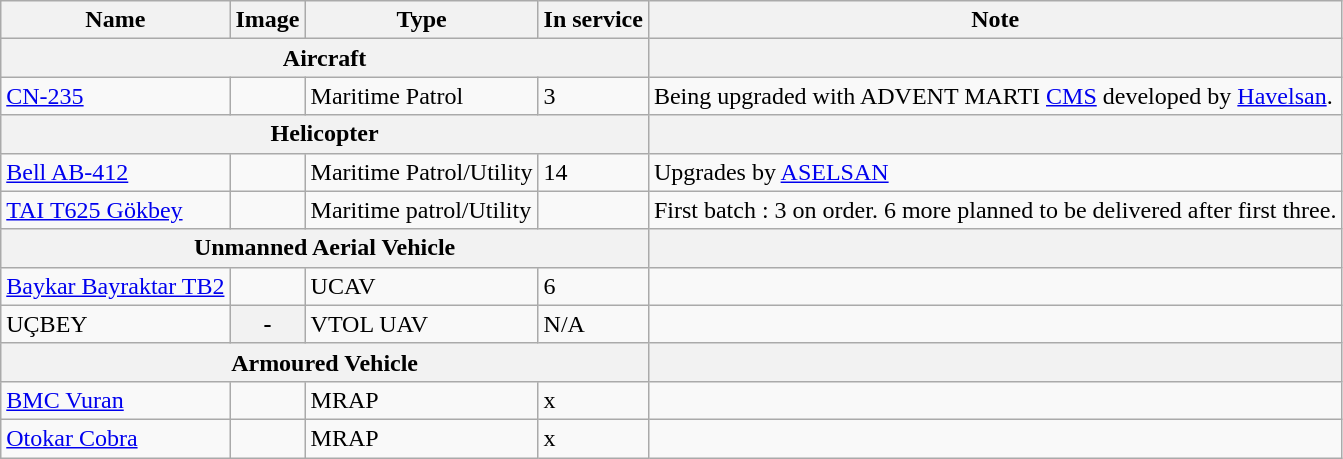<table class="wikitable">
<tr>
<th>Name</th>
<th>Image</th>
<th>Type</th>
<th>In service</th>
<th>Note</th>
</tr>
<tr>
<th colspan="4">Aircraft</th>
<th></th>
</tr>
<tr>
<td><a href='#'>CN-235</a></td>
<td></td>
<td>Maritime Patrol</td>
<td>3</td>
<td>Being upgraded with ADVENT MARTI <a href='#'>CMS</a> developed by <a href='#'>Havelsan</a>.</td>
</tr>
<tr>
<th colspan="4">Helicopter</th>
<th></th>
</tr>
<tr>
<td><a href='#'>Bell AB-412</a></td>
<td></td>
<td>Maritime Patrol/Utility</td>
<td>14</td>
<td>Upgrades by <a href='#'>ASELSAN</a></td>
</tr>
<tr>
<td><a href='#'>TAI T625 Gökbey</a></td>
<td></td>
<td>Maritime patrol/Utility</td>
<td></td>
<td>First batch : 3 on order. 6 more planned to be delivered after first three.</td>
</tr>
<tr>
<th colspan="4">Unmanned Aerial Vehicle</th>
<th></th>
</tr>
<tr>
<td><a href='#'>Baykar Bayraktar TB2</a></td>
<td></td>
<td>UCAV</td>
<td>6</td>
<td></td>
</tr>
<tr>
<td>UÇBEY</td>
<th>-</th>
<td>VTOL UAV</td>
<td>N/A</td>
<td></td>
</tr>
<tr>
<th colspan="4">Armoured Vehicle</th>
<th></th>
</tr>
<tr>
<td><a href='#'>BMC Vuran</a></td>
<td></td>
<td>MRAP</td>
<td>x</td>
<td></td>
</tr>
<tr>
<td><a href='#'>Otokar Cobra</a></td>
<td></td>
<td>MRAP</td>
<td>x</td>
<td></td>
</tr>
</table>
